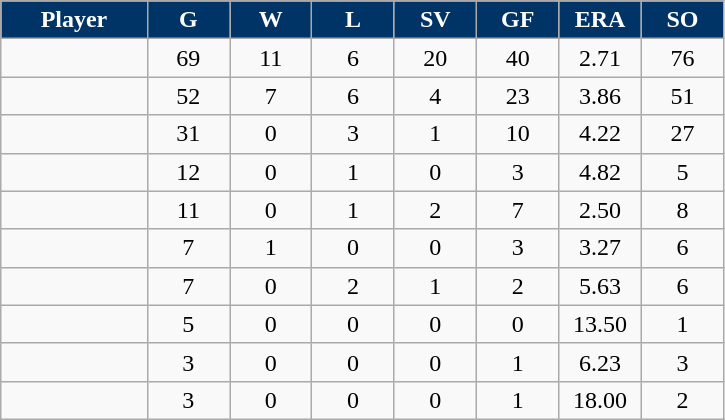<table class="wikitable sortable">
<tr>
<th style="background:#003366;color:white;" width="16%">Player</th>
<th style="background:#003366;color:white;" width="9%">G</th>
<th style="background:#003366;color:white;" width="9%">W</th>
<th style="background:#003366;color:white;" width="9%">L</th>
<th style="background:#003366;color:white;" width="9%">SV</th>
<th style="background:#003366;color:white;" width="9%">GF</th>
<th style="background:#003366;color:white;" width="9%">ERA</th>
<th style="background:#003366;color:white;" width="9%">SO</th>
</tr>
<tr align="center">
<td></td>
<td>69</td>
<td>11</td>
<td>6</td>
<td>20</td>
<td>40</td>
<td>2.71</td>
<td>76</td>
</tr>
<tr align="center">
<td></td>
<td>52</td>
<td>7</td>
<td>6</td>
<td>4</td>
<td>23</td>
<td>3.86</td>
<td>51</td>
</tr>
<tr align="center">
<td></td>
<td>31</td>
<td>0</td>
<td>3</td>
<td>1</td>
<td>10</td>
<td>4.22</td>
<td>27</td>
</tr>
<tr align="center">
<td></td>
<td>12</td>
<td>0</td>
<td>1</td>
<td>0</td>
<td>3</td>
<td>4.82</td>
<td>5</td>
</tr>
<tr align="center">
<td></td>
<td>11</td>
<td>0</td>
<td>1</td>
<td>2</td>
<td>7</td>
<td>2.50</td>
<td>8</td>
</tr>
<tr align="center">
<td></td>
<td>7</td>
<td>1</td>
<td>0</td>
<td>0</td>
<td>3</td>
<td>3.27</td>
<td>6</td>
</tr>
<tr align="center">
<td></td>
<td>7</td>
<td>0</td>
<td>2</td>
<td>1</td>
<td>2</td>
<td>5.63</td>
<td>6</td>
</tr>
<tr align="center">
<td></td>
<td>5</td>
<td>0</td>
<td>0</td>
<td>0</td>
<td>0</td>
<td>13.50</td>
<td>1</td>
</tr>
<tr align="center">
<td></td>
<td>3</td>
<td>0</td>
<td>0</td>
<td>0</td>
<td>1</td>
<td>6.23</td>
<td>3</td>
</tr>
<tr align="center">
<td></td>
<td>3</td>
<td>0</td>
<td>0</td>
<td>0</td>
<td>1</td>
<td>18.00</td>
<td>2</td>
</tr>
</table>
